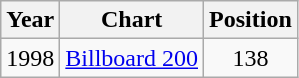<table class="wikitable">
<tr>
<th>Year</th>
<th>Chart</th>
<th>Position</th>
</tr>
<tr>
<td>1998</td>
<td><a href='#'>Billboard 200</a></td>
<td align="center">138</td>
</tr>
</table>
